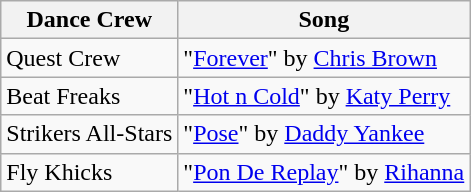<table class="wikitable">
<tr>
<th>Dance Crew</th>
<th>Song</th>
</tr>
<tr>
<td>Quest Crew</td>
<td>"<a href='#'>Forever</a>" by <a href='#'>Chris Brown</a></td>
</tr>
<tr>
<td>Beat Freaks</td>
<td>"<a href='#'>Hot n Cold</a>" by <a href='#'>Katy Perry</a></td>
</tr>
<tr>
<td>Strikers All-Stars</td>
<td>"<a href='#'>Pose</a>" by <a href='#'>Daddy Yankee</a></td>
</tr>
<tr>
<td>Fly Khicks</td>
<td>"<a href='#'>Pon De Replay</a>" by <a href='#'>Rihanna</a></td>
</tr>
</table>
